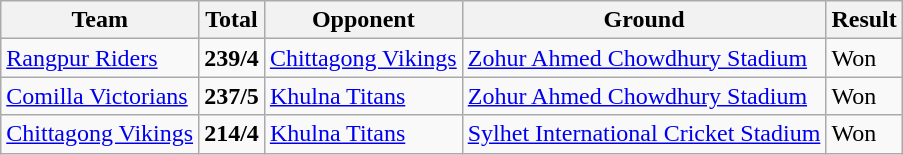<table class="wikitable">
<tr>
<th>Team</th>
<th>Total</th>
<th>Opponent</th>
<th>Ground</th>
<th>Result</th>
</tr>
<tr>
<td><a href='#'>Rangpur Riders</a></td>
<td><strong>239/4</strong></td>
<td><a href='#'>Chittagong Vikings</a></td>
<td><a href='#'>Zohur Ahmed Chowdhury Stadium</a></td>
<td>Won</td>
</tr>
<tr>
<td><a href='#'>Comilla Victorians</a></td>
<td><strong>237/5</strong></td>
<td><a href='#'>Khulna Titans</a></td>
<td><a href='#'>Zohur Ahmed Chowdhury Stadium</a></td>
<td>Won</td>
</tr>
<tr>
<td><a href='#'>Chittagong Vikings</a></td>
<td><strong>214/4</strong></td>
<td><a href='#'>Khulna Titans</a></td>
<td><a href='#'>Sylhet International Cricket Stadium</a></td>
<td>Won</td>
</tr>
</table>
